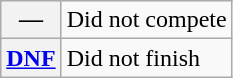<table class="wikitable">
<tr>
<th scope="row">—</th>
<td>Did not compete</td>
</tr>
<tr>
<th scope="row"><a href='#'>DNF</a></th>
<td>Did not finish</td>
</tr>
</table>
